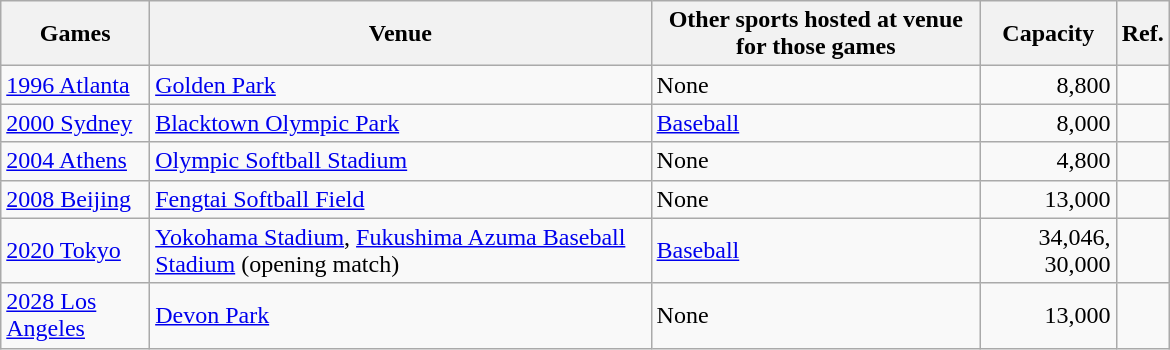<table class="wikitable sortable" width="780px">
<tr>
<th>Games</th>
<th>Venue</th>
<th>Other sports hosted at venue for those games</th>
<th>Capacity</th>
<th>Ref.</th>
</tr>
<tr>
<td><a href='#'>1996 Atlanta</a></td>
<td><a href='#'>Golden Park</a></td>
<td>None</td>
<td align="right">8,800</td>
<td align="center"></td>
</tr>
<tr>
<td><a href='#'>2000 Sydney</a></td>
<td><a href='#'>Blacktown Olympic Park</a></td>
<td><a href='#'>Baseball</a></td>
<td align="right">8,000</td>
<td align="center"></td>
</tr>
<tr>
<td><a href='#'>2004 Athens</a></td>
<td><a href='#'>Olympic Softball Stadium</a></td>
<td>None</td>
<td align="right">4,800</td>
<td align="center"></td>
</tr>
<tr>
<td><a href='#'>2008 Beijing</a></td>
<td><a href='#'>Fengtai Softball Field</a></td>
<td>None</td>
<td align="right">13,000</td>
<td align="center"></td>
</tr>
<tr>
<td><a href='#'>2020 Tokyo</a></td>
<td><a href='#'>Yokohama Stadium</a>, <a href='#'>Fukushima Azuma Baseball Stadium</a> (opening match)</td>
<td><a href='#'>Baseball</a></td>
<td align="right">34,046, 30,000</td>
<td></td>
</tr>
<tr>
<td><a href='#'>2028 Los Angeles</a></td>
<td><a href='#'>Devon Park</a></td>
<td>None</td>
<td align="right">13,000</td>
<td align="center"></td>
</tr>
</table>
